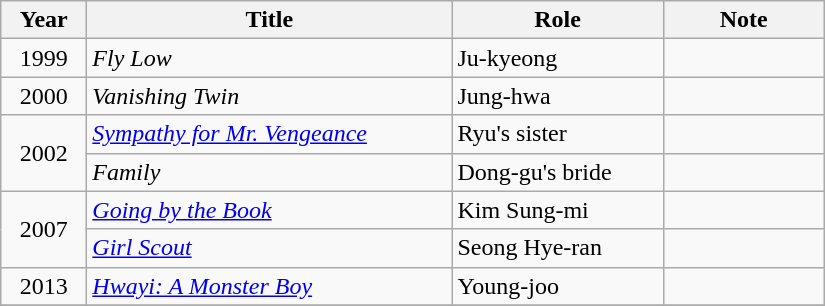<table class="wikitable" style="width:550px">
<tr>
<th width=50px>Year</th>
<th>Title</th>
<th>Role</th>
<th width=100px>Note</th>
</tr>
<tr>
<td style="text-align:center;">1999</td>
<td><em>Fly Low</em></td>
<td>Ju-kyeong</td>
<td></td>
</tr>
<tr>
<td style="text-align:center;">2000</td>
<td><em>Vanishing Twin</em></td>
<td>Jung-hwa</td>
<td></td>
</tr>
<tr>
<td rowspan=2 style="text-align:center;">2002</td>
<td><em><a href='#'>Sympathy for Mr. Vengeance</a></em></td>
<td>Ryu's sister</td>
<td></td>
</tr>
<tr>
<td><em>Family</em></td>
<td>Dong-gu's bride</td>
<td></td>
</tr>
<tr>
<td rowspan=2 style="text-align:center;">2007</td>
<td><em><a href='#'>Going by the Book</a></em></td>
<td>Kim Sung-mi</td>
<td></td>
</tr>
<tr>
<td><em><a href='#'>Girl Scout</a></em></td>
<td>Seong Hye-ran</td>
<td></td>
</tr>
<tr>
<td style="text-align:center;">2013</td>
<td><em><a href='#'>Hwayi: A Monster Boy</a></em></td>
<td>Young-joo</td>
<td></td>
</tr>
<tr>
</tr>
</table>
